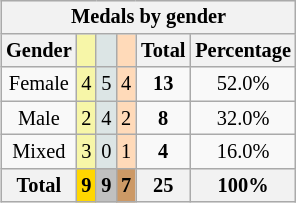<table class=wikitable style=font-size:85%;float:right;text-align:center>
<tr>
<th colspan=6>Medals by gender</th>
</tr>
<tr>
<th>Gender</th>
<td bgcolor=F7F6A8></td>
<td bgcolor=DCE5E5></td>
<td bgcolor=FFDAB9></td>
<th>Total</th>
<th>Percentage</th>
</tr>
<tr>
<td>Female</td>
<td bgcolor=F7F6A8>4</td>
<td bgcolor=DCE5E5>5</td>
<td bgcolor=FFDAB9>4</td>
<td><strong>13</strong></td>
<td>52.0%</td>
</tr>
<tr>
<td>Male</td>
<td bgcolor=F7F6A8>2</td>
<td bgcolor=DCE5E5>4</td>
<td bgcolor=FFDAB9>2</td>
<td><strong>8</strong></td>
<td>32.0%</td>
</tr>
<tr>
<td>Mixed</td>
<td bgcolor=F7F6A8>3</td>
<td bgcolor=DCE5E5>0</td>
<td bgcolor=FFDAB9>1</td>
<td><strong>4</strong></td>
<td>16.0%</td>
</tr>
<tr>
<th>Total</th>
<th style=background:gold>9</th>
<th style=background:silver>9</th>
<th style=background:#c96>7</th>
<th>25</th>
<th>100%</th>
</tr>
</table>
